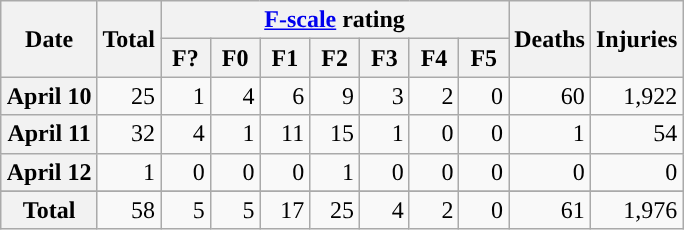<table class="wikitable sortable" style="margin: 1em auto 1em auto;">
<tr>
<th scope="col" rowspan="2">Date</th>
<th scope="col" rowspan="2" align="center">Total</th>
<th scope="col" colspan="7" align="center"><a href='#'>F-scale</a> rating</th>
<th scope="col" rowspan="2" align="center">Deaths</th>
<th scope="col" rowspan="2" align="center">Injuries</th>
</tr>
<tr>
<th scope="col" align="center"> F? </th>
<th scope="col" align="center"> F0 </th>
<th scope="col" align="center"> F1 </th>
<th scope="col" align="center"> F2 </th>
<th scope="col" align="center"> F3 </th>
<th scope="col" align="center"> F4 </th>
<th scope="col" align="center"> F5 </th>
</tr>
<tr>
<th scope="row">April 10</th>
<td align="right">25</td>
<td align="right">1</td>
<td align="right">4</td>
<td align="right">6</td>
<td align="right">9</td>
<td align="right">3</td>
<td align="right">2</td>
<td align="right">0</td>
<td align="right">60</td>
<td align="right">1,922</td>
</tr>
<tr>
<th scope="row">April 11</th>
<td align="right">32</td>
<td align="right">4</td>
<td align="right">1</td>
<td align="right">11</td>
<td align="right">15</td>
<td align="right">1</td>
<td align="right">0</td>
<td align="right">0</td>
<td align="right">1</td>
<td align="right">54</td>
</tr>
<tr>
<th scope="row">April 12</th>
<td align="right">1</td>
<td align="right">0</td>
<td align="right">0</td>
<td align="right">0</td>
<td align="right">1</td>
<td align="right">0</td>
<td align="right">0</td>
<td align="right">0</td>
<td align="right">0</td>
<td align="right">0</td>
</tr>
<tr>
</tr>
<tr class="sortbottom">
<th scope="row">Total</th>
<td align="right">58</td>
<td align="right">5</td>
<td align="right">5</td>
<td align="right">17</td>
<td align="right">25</td>
<td align="right">4</td>
<td align="right">2</td>
<td align="right">0</td>
<td align="right">61</td>
<td align="right">1,976</td>
</tr>
</table>
